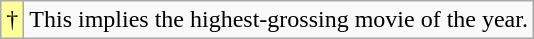<table class="wikitable">
<tr>
<td style="background-color:#FFFF99"align="center">†</td>
<td>This implies the highest-grossing movie of the year.</td>
</tr>
</table>
